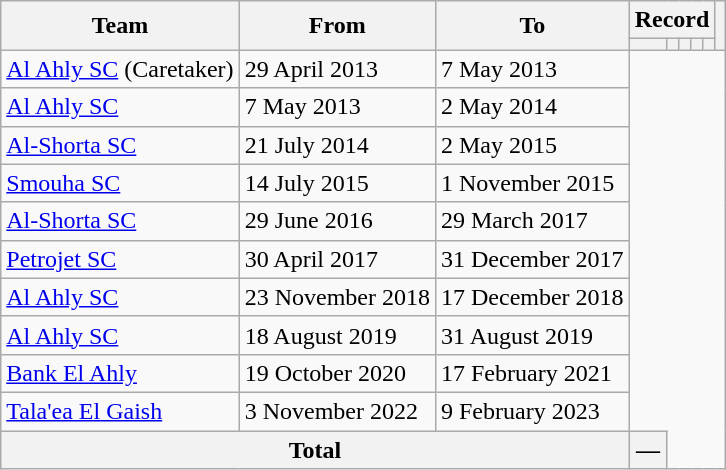<table class=wikitable style=text-align:center>
<tr>
<th rowspan=2>Team</th>
<th rowspan=2>From</th>
<th rowspan=2>To</th>
<th colspan=5>Record</th>
<th rowspan=2></th>
</tr>
<tr>
<th></th>
<th></th>
<th></th>
<th></th>
<th></th>
</tr>
<tr>
<td align=left><a href='#'>Al Ahly SC</a> (Caretaker)</td>
<td align=left>29 April 2013</td>
<td align=left>7 May 2013<br></td>
</tr>
<tr>
<td align=left><a href='#'>Al Ahly SC</a></td>
<td align=left>7 May 2013</td>
<td align=left>2 May 2014<br></td>
</tr>
<tr>
<td align=left><a href='#'>Al-Shorta SC</a></td>
<td align=left>21 July 2014</td>
<td align=left>2 May 2015<br></td>
</tr>
<tr>
<td align=left><a href='#'>Smouha SC</a></td>
<td align=left>14 July 2015</td>
<td align=left>1 November 2015<br></td>
</tr>
<tr>
<td align=left><a href='#'>Al-Shorta SC</a></td>
<td align=left>29 June 2016</td>
<td align=left>29 March 2017<br></td>
</tr>
<tr>
<td align=left><a href='#'>Petrojet SC</a></td>
<td align=left>30 April 2017</td>
<td align=left>31 December 2017<br></td>
</tr>
<tr>
<td align=left><a href='#'>Al Ahly SC</a></td>
<td align=left>23 November 2018</td>
<td align=left>17 December 2018<br></td>
</tr>
<tr>
<td align=left><a href='#'>Al Ahly SC</a></td>
<td align=left>18 August 2019</td>
<td align=left>31 August 2019<br></td>
</tr>
<tr>
<td align=left><a href='#'>Bank El Ahly</a></td>
<td align=left>19 October 2020</td>
<td align=left>17 February 2021<br></td>
</tr>
<tr>
<td align=left><a href='#'>Tala'ea El Gaish</a></td>
<td align=left>3 November 2022</td>
<td align=left>9 February 2023<br></td>
</tr>
<tr>
<th colspan=3>Total<br></th>
<th>—</th>
</tr>
</table>
